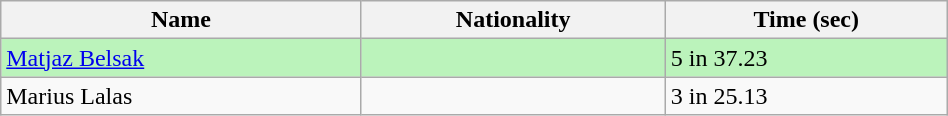<table class="wikitable" style="display: inline-table;width: 50%;">
<tr>
<th>Name</th>
<th>Nationality</th>
<th>Time (sec)</th>
</tr>
<tr bgcolor=bbf3bb>
<td><a href='#'>Matjaz Belsak</a></td>
<td></td>
<td>5 in 37.23</td>
</tr>
<tr>
<td>Marius Lalas</td>
<td></td>
<td>3 in 25.13</td>
</tr>
</table>
